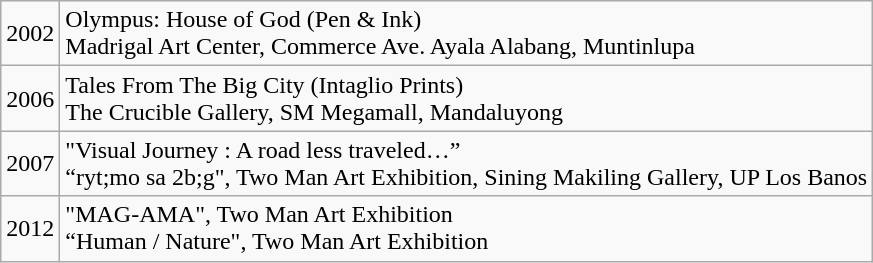<table class="wikitable">
<tr>
<td>2002</td>
<td>Olympus: House of God (Pen & Ink)<br>Madrigal Art Center, Commerce Ave. Ayala Alabang, Muntinlupa </td>
</tr>
<tr>
<td>2006</td>
<td>Tales From The Big City (Intaglio Prints)<br>The Crucible Gallery, SM Megamall, Mandaluyong</td>
</tr>
<tr>
<td>2007</td>
<td>"Visual Journey : A road less traveled…”<br>“ryt;mo sa 2b;g", Two Man Art Exhibition, Sining Makiling Gallery, UP Los Banos</td>
</tr>
<tr>
<td>2012</td>
<td>"MAG-AMA", Two Man Art Exhibition<br>“Human / Nature", Two Man Art Exhibition</td>
</tr>
</table>
